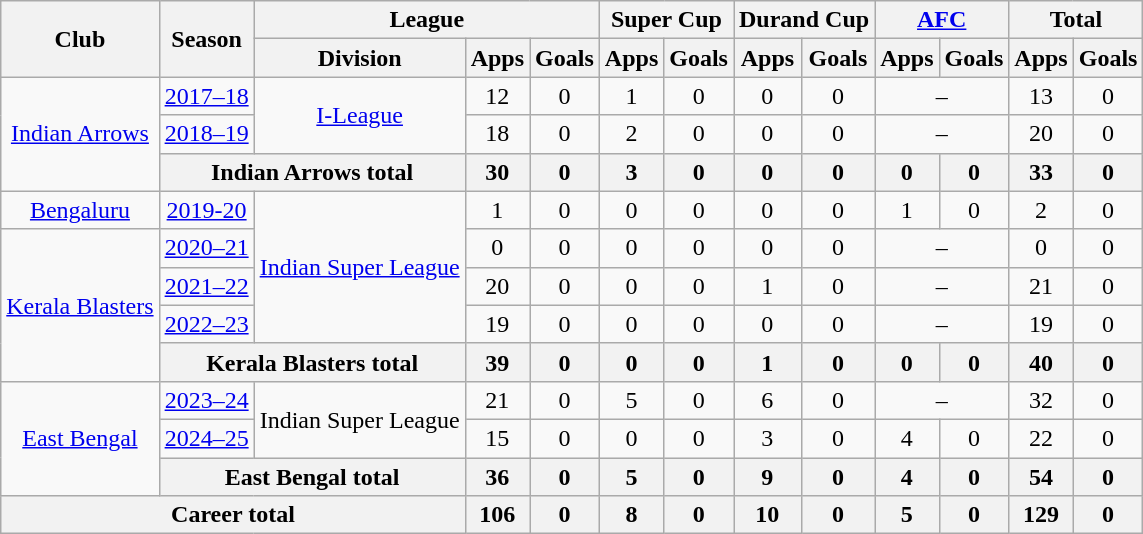<table class="wikitable" style="text-align: center;">
<tr>
<th rowspan="2">Club</th>
<th rowspan="2">Season</th>
<th colspan="3">League</th>
<th colspan="2">Super Cup</th>
<th colspan="2">Durand Cup</th>
<th colspan="2"><a href='#'>AFC</a></th>
<th colspan="2">Total</th>
</tr>
<tr>
<th>Division</th>
<th>Apps</th>
<th>Goals</th>
<th>Apps</th>
<th>Goals</th>
<th>Apps</th>
<th>Goals</th>
<th>Apps</th>
<th>Goals</th>
<th>Apps</th>
<th>Goals</th>
</tr>
<tr>
<td rowspan="3"><a href='#'>Indian Arrows</a></td>
<td><a href='#'>2017–18</a></td>
<td rowspan="2"><a href='#'>I-League</a></td>
<td>12</td>
<td>0</td>
<td>1</td>
<td>0</td>
<td>0</td>
<td>0</td>
<td colspan=2>–</td>
<td>13</td>
<td>0</td>
</tr>
<tr>
<td><a href='#'>2018–19</a></td>
<td>18</td>
<td>0</td>
<td>2</td>
<td>0</td>
<td>0</td>
<td>0</td>
<td colspan=2>–</td>
<td>20</td>
<td>0</td>
</tr>
<tr>
<th colspan="2">Indian Arrows total</th>
<th>30</th>
<th>0</th>
<th>3</th>
<th>0</th>
<th>0</th>
<th>0</th>
<th>0</th>
<th>0</th>
<th>33</th>
<th>0</th>
</tr>
<tr>
<td rowspan="1"><a href='#'>Bengaluru</a></td>
<td><a href='#'>2019-20</a></td>
<td rowspan="4"><a href='#'>Indian Super League</a></td>
<td>1</td>
<td>0</td>
<td>0</td>
<td>0</td>
<td>0</td>
<td>0</td>
<td>1</td>
<td>0</td>
<td>2</td>
<td>0</td>
</tr>
<tr>
<td rowspan="4"><a href='#'>Kerala Blasters</a></td>
<td><a href='#'>2020–21</a></td>
<td>0</td>
<td>0</td>
<td>0</td>
<td>0</td>
<td>0</td>
<td>0</td>
<td colspan=2>–</td>
<td>0</td>
<td>0</td>
</tr>
<tr>
<td><a href='#'>2021–22</a></td>
<td>20</td>
<td>0</td>
<td>0</td>
<td>0</td>
<td>1</td>
<td>0</td>
<td colspan=2>–</td>
<td>21</td>
<td>0</td>
</tr>
<tr>
<td><a href='#'>2022–23</a></td>
<td>19</td>
<td>0</td>
<td>0</td>
<td>0</td>
<td>0</td>
<td>0</td>
<td colspan=2>–</td>
<td>19</td>
<td>0</td>
</tr>
<tr>
<th colspan="2">Kerala Blasters total</th>
<th>39</th>
<th>0</th>
<th>0</th>
<th>0</th>
<th>1</th>
<th>0</th>
<th>0</th>
<th>0</th>
<th>40</th>
<th>0</th>
</tr>
<tr>
<td rowspan="3"><a href='#'>East Bengal</a></td>
<td><a href='#'>2023–24</a></td>
<td rowspan="2">Indian Super League</td>
<td>21</td>
<td>0</td>
<td>5</td>
<td>0</td>
<td>6</td>
<td>0</td>
<td colspan=2>–</td>
<td>32</td>
<td>0</td>
</tr>
<tr>
<td><a href='#'>2024–25</a></td>
<td>15</td>
<td>0</td>
<td>0</td>
<td>0</td>
<td>3</td>
<td>0</td>
<td>4</td>
<td>0</td>
<td>22</td>
<td>0</td>
</tr>
<tr>
<th colspan="2">East Bengal total</th>
<th>36</th>
<th>0</th>
<th>5</th>
<th>0</th>
<th>9</th>
<th>0</th>
<th>4</th>
<th>0</th>
<th>54</th>
<th>0</th>
</tr>
<tr>
<th colspan="3">Career total</th>
<th>106</th>
<th>0</th>
<th>8</th>
<th>0</th>
<th>10</th>
<th>0</th>
<th>5</th>
<th>0</th>
<th>129</th>
<th>0</th>
</tr>
</table>
